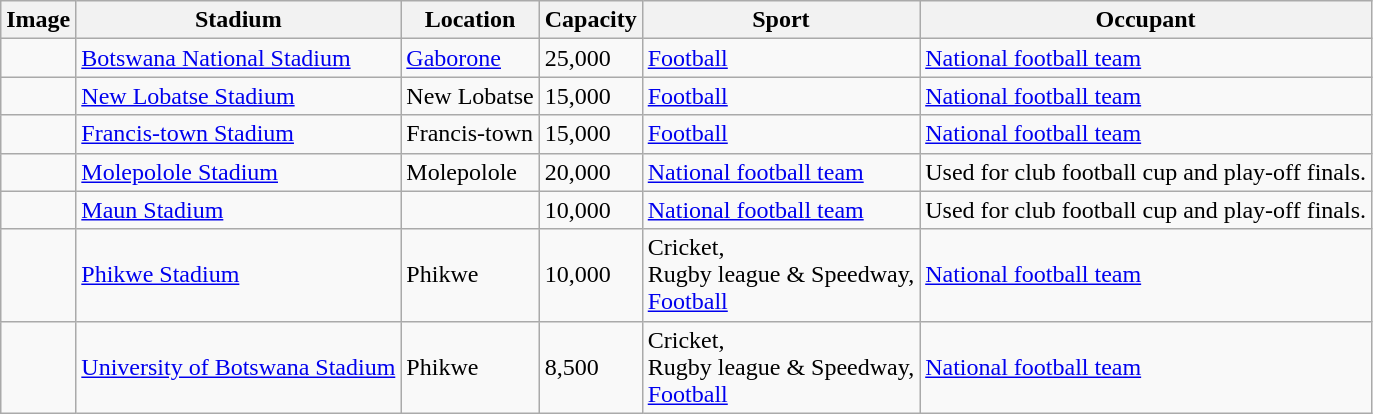<table class="wikitable sortable">
<tr>
<th>Image</th>
<th>Stadium</th>
<th>Location</th>
<th>Capacity</th>
<th>Sport</th>
<th>Occupant</th>
</tr>
<tr>
<td></td>
<td><a href='#'>Botswana National Stadium</a></td>
<td><a href='#'>Gaborone</a></td>
<td>25,000</td>
<td><a href='#'>Football</a></td>
<td><a href='#'>National football team</a></td>
</tr>
<tr>
<td></td>
<td><a href='#'>New Lobatse Stadium</a></td>
<td>New Lobatse</td>
<td>15,000</td>
<td><a href='#'>Football</a></td>
<td><a href='#'>National football team</a></td>
</tr>
<tr>
<td></td>
<td><a href='#'>Francis-town Stadium</a></td>
<td>Francis-town</td>
<td>15,000</td>
<td><a href='#'>Football</a></td>
<td><a href='#'>National football team</a></td>
</tr>
<tr>
<td></td>
<td><a href='#'>Molepolole Stadium</a></td>
<td>Molepolole</td>
<td>20,000</td>
<td><a href='#'>National football team</a></td>
<td>Used for club football cup and play-off finals.</td>
</tr>
<tr>
<td></td>
<td><a href='#'>Maun Stadium</a></td>
<td></td>
<td>10,000</td>
<td><a href='#'>National football team</a></td>
<td>Used for club football cup and play-off finals.</td>
</tr>
<tr>
<td></td>
<td><a href='#'>Phikwe Stadium</a></td>
<td>Phikwe</td>
<td>10,000</td>
<td>Cricket, <br>Rugby league & Speedway, <br><a href='#'>Football</a></td>
<td><a href='#'>National football team</a></td>
</tr>
<tr>
<td></td>
<td><a href='#'>University of Botswana Stadium</a></td>
<td>Phikwe</td>
<td>8,500</td>
<td>Cricket, <br>Rugby league & Speedway, <br><a href='#'>Football</a></td>
<td><a href='#'>National football team</a></td>
</tr>
</table>
